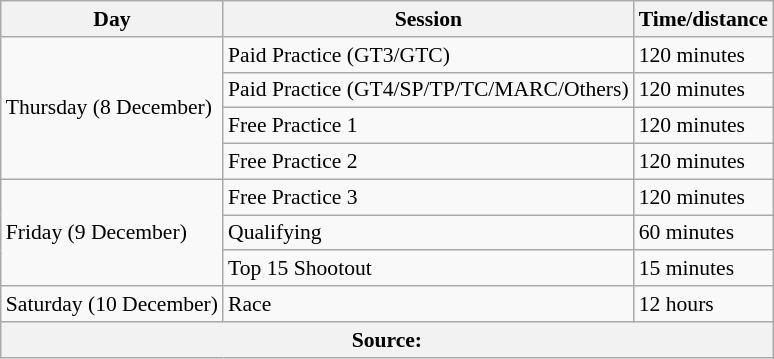<table class="wikitable" style="font-size: 90%;">
<tr>
<th>Day</th>
<th>Session</th>
<th>Time/distance</th>
</tr>
<tr>
<td rowspan=4>Thursday (8 December)</td>
<td>Paid Practice (GT3/GTC)</td>
<td>120 minutes</td>
</tr>
<tr>
<td>Paid Practice (GT4/SP/TP/TC/MARC/Others)</td>
<td>120 minutes</td>
</tr>
<tr>
<td>Free Practice 1</td>
<td>120 minutes</td>
</tr>
<tr>
<td>Free Practice 2</td>
<td>120 minutes</td>
</tr>
<tr>
<td rowspan=3>Friday (9 December)</td>
<td>Free Practice 3</td>
<td>120 minutes</td>
</tr>
<tr>
<td>Qualifying</td>
<td>60 minutes</td>
</tr>
<tr>
<td>Top 15 Shootout</td>
<td>15 minutes</td>
</tr>
<tr>
<td>Saturday (10 December)</td>
<td>Race</td>
<td>12 hours</td>
</tr>
<tr>
<th colspan=3>Source:</th>
</tr>
</table>
